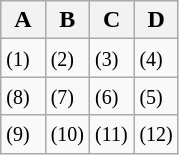<table class="wikitable">
<tr>
<th width="25%">A</th>
<th width="25%">B</th>
<th width="25%">C</th>
<th width="25%">D</th>
</tr>
<tr>
<td> <small>(1)</small></td>
<td> <small>(2)</small></td>
<td> <small>(3)</small></td>
<td> <small>(4)</small></td>
</tr>
<tr>
<td> <small>(8)</small></td>
<td> <small>(7)</small></td>
<td> <small>(6)</small></td>
<td> <small>(5)</small></td>
</tr>
<tr>
<td> <small>(9)</small></td>
<td> <small>(10)</small></td>
<td> <small>(11)</small></td>
<td> <small>(12)</small></td>
</tr>
</table>
